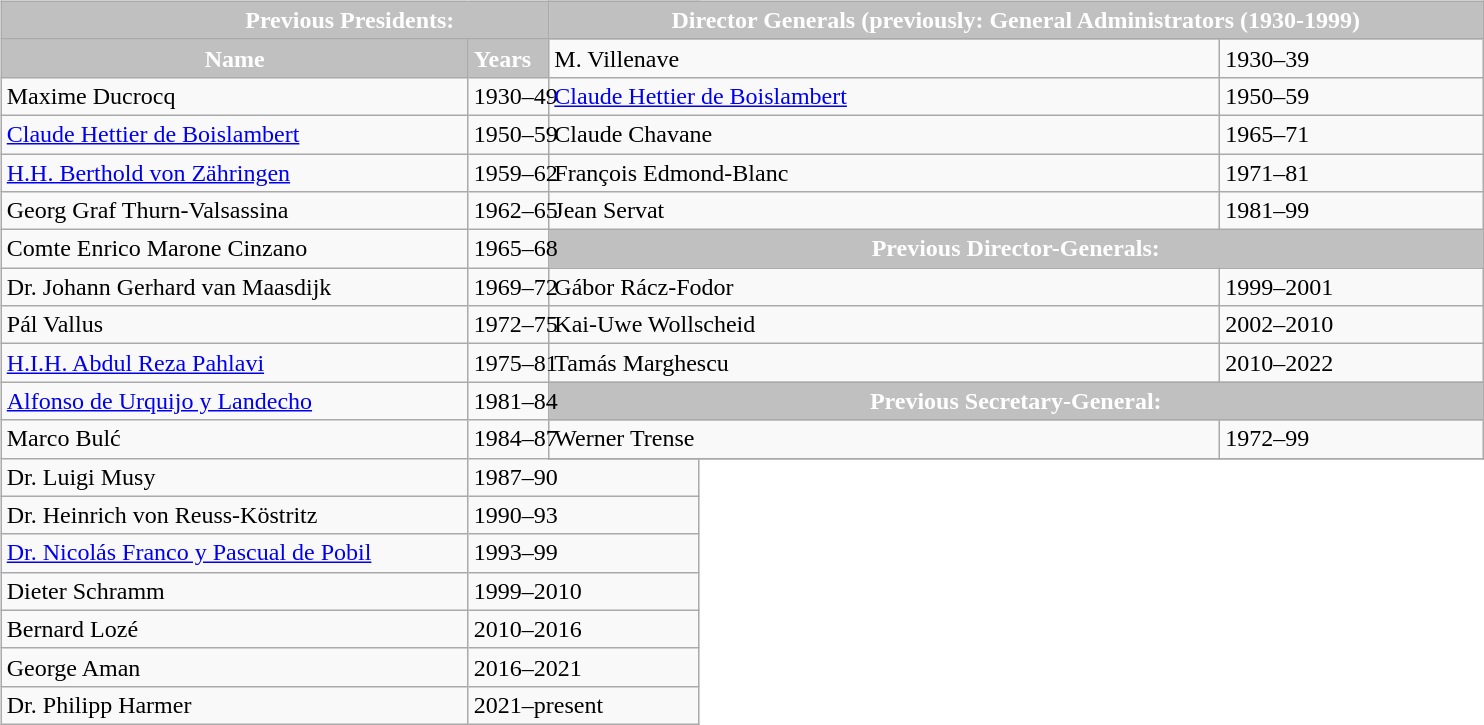<table>
<tr>
<td></td>
<td></td>
</tr>
<tr>
<td valign="top"></td>
<td valign="top"><br><table class="wikitable" style="width:129%;">
<tr>
<th colspan="2" style="text-align:center; background:silver; color:white">Previous Presidents:</th>
</tr>
<tr>
<th style="background:silver; color:white;">Name</th>
<th style="text-align:left; background:silver; color:white">Years</th>
</tr>
<tr>
<td width="67%">Maxime Ducrocq</td>
<td>1930–49</td>
</tr>
<tr>
<td><a href='#'>Claude Hettier de Boislambert</a></td>
<td>1950–59</td>
</tr>
<tr>
<td><a href='#'>H.H. Berthold von Zähringen</a></td>
<td>1959–62</td>
</tr>
<tr>
<td>Georg Graf Thurn-Valsassina</td>
<td>1962–65</td>
</tr>
<tr>
<td>Comte Enrico Marone Cinzano</td>
<td>1965–68</td>
</tr>
<tr>
<td>Dr. Johann Gerhard van Maasdijk</td>
<td>1969–72</td>
</tr>
<tr>
<td>Pál Vallus</td>
<td>1972–75</td>
</tr>
<tr>
<td><a href='#'>H.I.H. Abdul Reza Pahlavi</a></td>
<td>1975–81</td>
</tr>
<tr>
<td><a href='#'>Alfonso de Urquijo y Landecho</a></td>
<td>1981–84</td>
</tr>
<tr>
<td>Marco Bulć</td>
<td>1984–87</td>
</tr>
<tr>
<td>Dr. Luigi Musy</td>
<td>1987–90</td>
</tr>
<tr>
<td>Dr. Heinrich von Reuss-Köstritz</td>
<td>1990–93</td>
</tr>
<tr>
<td><a href='#'>Dr. Nicolás Franco y Pascual de Pobil</a></td>
<td>1993–99</td>
</tr>
<tr>
<td>Dieter Schramm</td>
<td>1999–2010</td>
</tr>
<tr>
<td>Bernard Lozé</td>
<td>2010–2016</td>
</tr>
<tr>
<td>George Aman</td>
<td>2016–2021</td>
</tr>
<tr>
<td>Dr. Philipp Harmer</td>
<td>2021–present</td>
</tr>
</table>

</td>
<td valign="top"><br><table class="wikitable" style="width:129%;">
<tr>
<th style="text-align:center; background:silver; color:white" colspan="2">Director Generals (previously: General Administrators (1930-1999)</th>
</tr>
<tr>
<td>M. Villenave</td>
<td>1930–39</td>
</tr>
<tr>
<td><a href='#'>Claude Hettier de Boislambert</a></td>
<td>1950–59</td>
</tr>
<tr>
<td>Claude Chavane</td>
<td>1965–71</td>
</tr>
<tr>
<td>François Edmond-Blanc</td>
<td>1971–81</td>
</tr>
<tr>
<td>Jean Servat</td>
<td>1981–99</td>
</tr>
<tr>
<th style="text-align:center; background:silver; color:white" colspan="2">Previous Director-Generals:</th>
</tr>
<tr>
<td>Gábor Rácz-Fodor</td>
<td>1999–2001</td>
</tr>
<tr>
<td>Kai-Uwe Wollscheid</td>
<td>2002–2010</td>
</tr>
<tr>
<td>Tamás Marghescu</td>
<td>2010–2022</td>
</tr>
<tr>
<th style="text-align:center; background:silver; color:white" colspan="2">Previous Secretary-General:</th>
</tr>
<tr>
<td>Werner Trense</td>
<td>1972–99</td>
</tr>
<tr>
</tr>
</table>
</td>
</tr>
<tr>
<td></td>
<td></td>
</tr>
</table>
